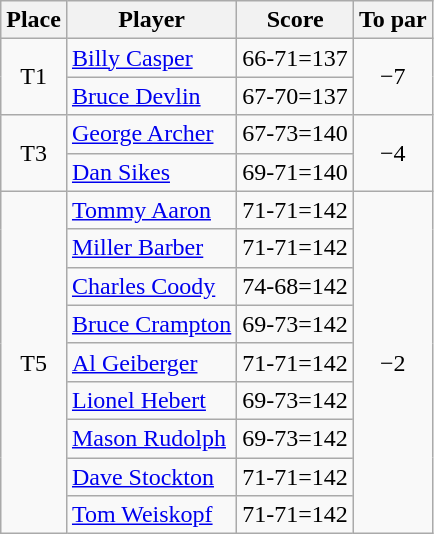<table class="wikitable">
<tr>
<th>Place</th>
<th>Player</th>
<th>Score</th>
<th>To par</th>
</tr>
<tr>
<td rowspan="2" align="center">T1</td>
<td> <a href='#'>Billy Casper</a></td>
<td>66-71=137</td>
<td rowspan="2" align="center">−7</td>
</tr>
<tr>
<td> <a href='#'>Bruce Devlin</a></td>
<td>67-70=137</td>
</tr>
<tr>
<td rowspan="2" align="center">T3</td>
<td> <a href='#'>George Archer</a></td>
<td>67-73=140</td>
<td rowspan="2" align="center">−4</td>
</tr>
<tr>
<td> <a href='#'>Dan Sikes</a></td>
<td>69-71=140</td>
</tr>
<tr>
<td rowspan="9" align="center">T5</td>
<td> <a href='#'>Tommy Aaron</a></td>
<td>71-71=142</td>
<td rowspan="9" align="center">−2</td>
</tr>
<tr>
<td> <a href='#'>Miller Barber</a></td>
<td>71-71=142</td>
</tr>
<tr>
<td> <a href='#'>Charles Coody</a></td>
<td>74-68=142</td>
</tr>
<tr>
<td> <a href='#'>Bruce Crampton</a></td>
<td>69-73=142</td>
</tr>
<tr>
<td> <a href='#'>Al Geiberger</a></td>
<td>71-71=142</td>
</tr>
<tr>
<td> <a href='#'>Lionel Hebert</a></td>
<td>69-73=142</td>
</tr>
<tr>
<td> <a href='#'>Mason Rudolph</a></td>
<td>69-73=142</td>
</tr>
<tr>
<td> <a href='#'>Dave Stockton</a></td>
<td>71-71=142</td>
</tr>
<tr>
<td> <a href='#'>Tom Weiskopf</a></td>
<td>71-71=142</td>
</tr>
</table>
